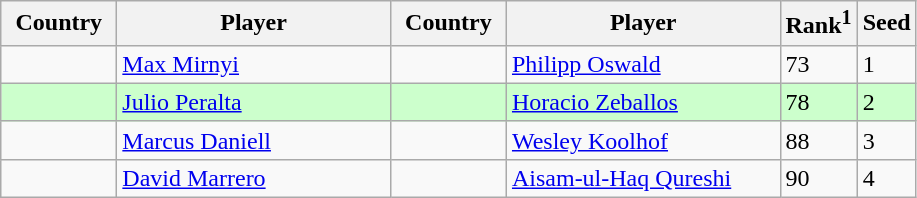<table class="sortable wikitable">
<tr>
<th width="70">Country</th>
<th width="175">Player</th>
<th width="70">Country</th>
<th width="175">Player</th>
<th>Rank<sup>1</sup></th>
<th>Seed</th>
</tr>
<tr>
<td></td>
<td><a href='#'>Max Mirnyi</a></td>
<td></td>
<td><a href='#'>Philipp Oswald</a></td>
<td>73</td>
<td>1</td>
</tr>
<tr style="background:#cfc;">
<td></td>
<td><a href='#'>Julio Peralta</a></td>
<td></td>
<td><a href='#'>Horacio Zeballos</a></td>
<td>78</td>
<td>2</td>
</tr>
<tr>
<td></td>
<td><a href='#'>Marcus Daniell</a></td>
<td></td>
<td><a href='#'>Wesley Koolhof</a></td>
<td>88</td>
<td>3</td>
</tr>
<tr>
<td></td>
<td><a href='#'>David Marrero</a></td>
<td></td>
<td><a href='#'>Aisam-ul-Haq Qureshi</a></td>
<td>90</td>
<td>4</td>
</tr>
</table>
